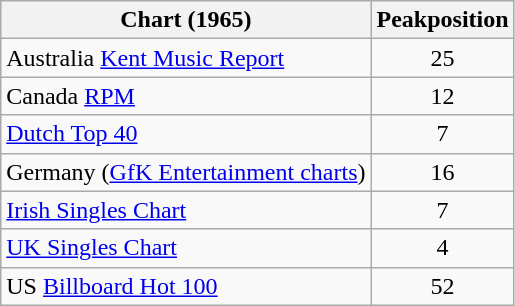<table class="wikitable">
<tr>
<th>Chart (1965)</th>
<th>Peakposition</th>
</tr>
<tr>
<td>Australia <a href='#'>Kent Music Report</a></td>
<td align="center">25</td>
</tr>
<tr>
<td>Canada <a href='#'>RPM</a></td>
<td align="center">12</td>
</tr>
<tr>
<td><a href='#'>Dutch Top 40</a></td>
<td align="center">7</td>
</tr>
<tr>
<td>Germany (<a href='#'>GfK Entertainment charts</a>)</td>
<td align="center">16</td>
</tr>
<tr>
<td><a href='#'>Irish Singles Chart</a></td>
<td align="center">7</td>
</tr>
<tr>
<td><a href='#'>UK Singles Chart</a></td>
<td align="center">4</td>
</tr>
<tr>
<td>US <a href='#'>Billboard Hot 100</a></td>
<td align="center">52</td>
</tr>
</table>
